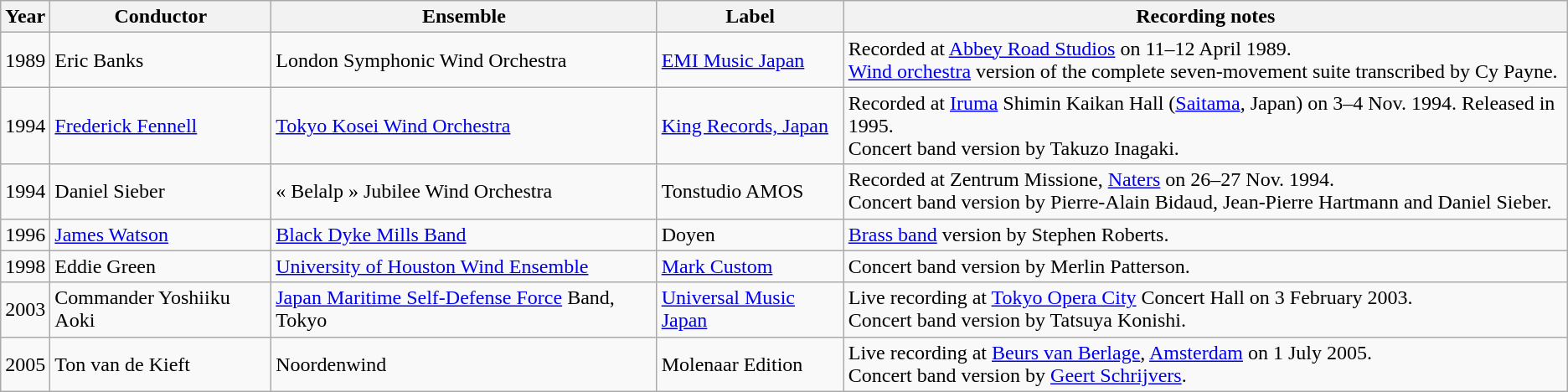<table class="wikitable">
<tr>
<th>Year</th>
<th>Conductor</th>
<th>Ensemble</th>
<th>Label</th>
<th>Recording notes</th>
</tr>
<tr>
<td>1989</td>
<td>Eric Banks</td>
<td>London Symphonic Wind Orchestra</td>
<td><a href='#'>EMI Music Japan</a></td>
<td>Recorded at <a href='#'>Abbey Road Studios</a> on 11–12 April 1989.<br><a href='#'>Wind orchestra</a> version of the complete seven-movement suite transcribed by Cy Payne.</td>
</tr>
<tr>
<td>1994</td>
<td><a href='#'>Frederick Fennell</a></td>
<td><a href='#'>Tokyo Kosei Wind Orchestra</a></td>
<td><a href='#'>King Records, Japan</a></td>
<td>Recorded at <a href='#'>Iruma</a> Shimin Kaikan Hall (<a href='#'>Saitama</a>, Japan) on 3–4 Nov. 1994. Released in 1995.<br>Concert band version by Takuzo Inagaki.</td>
</tr>
<tr>
<td>1994</td>
<td>Daniel Sieber</td>
<td>« Belalp » Jubilee Wind Orchestra</td>
<td>Tonstudio AMOS</td>
<td>Recorded at Zentrum Missione, <a href='#'>Naters</a> on 26–27 Nov. 1994.<br>Concert band version by Pierre-Alain Bidaud, Jean-Pierre Hartmann and Daniel Sieber.</td>
</tr>
<tr>
<td>1996</td>
<td><a href='#'>James Watson</a></td>
<td><a href='#'>Black Dyke Mills Band</a></td>
<td>Doyen</td>
<td><a href='#'>Brass band</a> version by Stephen Roberts.</td>
</tr>
<tr>
<td>1998</td>
<td>Eddie Green</td>
<td><a href='#'>University of Houston Wind Ensemble</a></td>
<td><a href='#'>Mark Custom</a></td>
<td>Concert band version by Merlin Patterson.</td>
</tr>
<tr>
<td>2003</td>
<td>Commander Yoshiiku Aoki</td>
<td><a href='#'>Japan Maritime Self-Defense Force</a> Band, Tokyo</td>
<td><a href='#'>Universal Music Japan</a></td>
<td>Live recording at <a href='#'>Tokyo Opera City</a> Concert Hall on 3 February 2003.<br>Concert band version by Tatsuya Konishi.</td>
</tr>
<tr>
<td>2005</td>
<td>Ton van de Kieft</td>
<td>Noordenwind</td>
<td>Molenaar Edition</td>
<td>Live recording at <a href='#'>Beurs van Berlage</a>, <a href='#'>Amsterdam</a> on 1 July 2005.<br>Concert band version by <a href='#'>Geert Schrijvers</a>.</td>
</tr>
</table>
